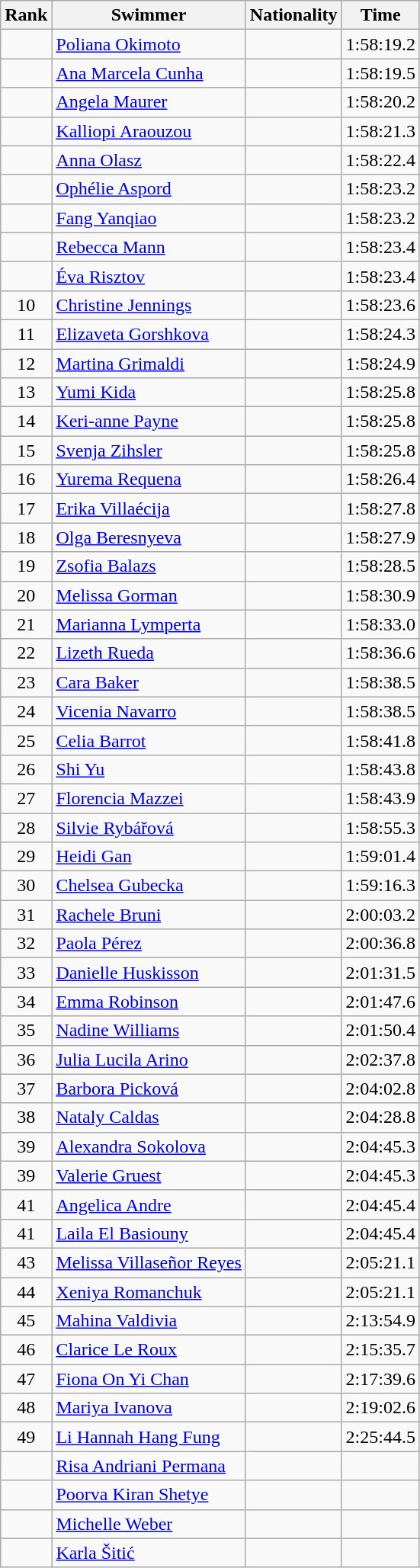<table class="wikitable sortable" border="1" style="text-align:center">
<tr>
<th>Rank</th>
<th>Swimmer</th>
<th>Nationality</th>
<th>Time</th>
</tr>
<tr>
<td></td>
<td align=left><a href='#'>Poliana Okimoto</a></td>
<td align=left></td>
<td>1:58:19.2</td>
</tr>
<tr>
<td></td>
<td align=left><a href='#'>Ana Marcela Cunha</a></td>
<td align=left></td>
<td>1:58:19.5</td>
</tr>
<tr>
<td></td>
<td align=left><a href='#'>Angela Maurer</a></td>
<td align=left></td>
<td>1:58:20.2</td>
</tr>
<tr>
<td></td>
<td align=left><a href='#'>Kalliopi Araouzou</a></td>
<td align=left></td>
<td>1:58:21.3</td>
</tr>
<tr>
<td></td>
<td align=left><a href='#'>Anna Olasz</a></td>
<td align=left></td>
<td>1:58:22.4</td>
</tr>
<tr>
<td></td>
<td align=left><a href='#'>Ophélie Aspord</a></td>
<td align=left></td>
<td>1:58:23.2</td>
</tr>
<tr>
<td></td>
<td align=left><a href='#'>Fang Yanqiao</a></td>
<td align=left></td>
<td>1:58:23.2</td>
</tr>
<tr>
<td></td>
<td align=left><a href='#'>Rebecca Mann</a></td>
<td align=left></td>
<td>1:58:23.4</td>
</tr>
<tr>
<td></td>
<td align=left><a href='#'>Éva Risztov</a></td>
<td align=left></td>
<td>1:58:23.4</td>
</tr>
<tr>
<td>10</td>
<td align=left><a href='#'>Christine Jennings</a></td>
<td align=left></td>
<td>1:58:23.6</td>
</tr>
<tr>
<td>11</td>
<td align=left><a href='#'>Elizaveta Gorshkova</a></td>
<td align=left></td>
<td>1:58:24.3</td>
</tr>
<tr>
<td>12</td>
<td align=left><a href='#'>Martina Grimaldi</a></td>
<td align=left></td>
<td>1:58:24.9</td>
</tr>
<tr>
<td>13</td>
<td align=left><a href='#'>Yumi Kida</a></td>
<td align=left></td>
<td>1:58:25.8</td>
</tr>
<tr>
<td>14</td>
<td align=left><a href='#'>Keri-anne Payne</a></td>
<td align=left></td>
<td>1:58:25.8</td>
</tr>
<tr>
<td>15</td>
<td align=left><a href='#'>Svenja Zihsler</a></td>
<td align=left></td>
<td>1:58:25.8</td>
</tr>
<tr>
<td>16</td>
<td align=left><a href='#'>Yurema Requena</a></td>
<td align=left></td>
<td>1:58:26.4</td>
</tr>
<tr>
<td>17</td>
<td align=left><a href='#'>Erika Villaécija</a></td>
<td align=left></td>
<td>1:58:27.8</td>
</tr>
<tr>
<td>18</td>
<td align=left><a href='#'>Olga Beresnyeva</a></td>
<td align=left></td>
<td>1:58:27.9</td>
</tr>
<tr>
<td>19</td>
<td align=left><a href='#'>Zsofia Balazs</a></td>
<td align=left></td>
<td>1:58:28.5</td>
</tr>
<tr>
<td>20</td>
<td align=left><a href='#'>Melissa Gorman</a></td>
<td align=left></td>
<td>1:58:30.9</td>
</tr>
<tr>
<td>21</td>
<td align=left><a href='#'>Marianna Lymperta</a></td>
<td align=left></td>
<td>1:58:33.0</td>
</tr>
<tr>
<td>22</td>
<td align=left><a href='#'>Lizeth Rueda</a></td>
<td align=left></td>
<td>1:58:36.6</td>
</tr>
<tr>
<td>23</td>
<td align=left><a href='#'>Cara Baker</a></td>
<td align=left></td>
<td>1:58:38.5</td>
</tr>
<tr>
<td>24</td>
<td align=left><a href='#'>Vicenia Navarro</a></td>
<td align=left></td>
<td>1:58:38.5</td>
</tr>
<tr>
<td>25</td>
<td align=left><a href='#'>Celia Barrot</a></td>
<td align=left></td>
<td>1:58:41.8</td>
</tr>
<tr>
<td>26</td>
<td align=left><a href='#'>Shi Yu</a></td>
<td align=left></td>
<td>1:58:43.8</td>
</tr>
<tr>
<td>27</td>
<td align=left><a href='#'>Florencia Mazzei</a></td>
<td align=left></td>
<td>1:58:43.9</td>
</tr>
<tr>
<td>28</td>
<td align=left><a href='#'>Silvie Rybářová</a></td>
<td align=left></td>
<td>1:58:55.3</td>
</tr>
<tr>
<td>29</td>
<td align=left><a href='#'>Heidi Gan</a></td>
<td align=left></td>
<td>1:59:01.4</td>
</tr>
<tr>
<td>30</td>
<td align=left><a href='#'>Chelsea Gubecka</a></td>
<td align=left></td>
<td>1:59:16.3</td>
</tr>
<tr>
<td>31</td>
<td align=left><a href='#'>Rachele Bruni</a></td>
<td align=left></td>
<td>2:00:03.2</td>
</tr>
<tr>
<td>32</td>
<td align=left><a href='#'>Paola Pérez</a></td>
<td align=left></td>
<td>2:00:36.8</td>
</tr>
<tr>
<td>33</td>
<td align=left><a href='#'>Danielle Huskisson</a></td>
<td align=left></td>
<td>2:01:31.5</td>
</tr>
<tr>
<td>34</td>
<td align=left><a href='#'>Emma Robinson</a></td>
<td align=left></td>
<td>2:01:47.6</td>
</tr>
<tr>
<td>35</td>
<td align=left><a href='#'>Nadine Williams</a></td>
<td align=left></td>
<td>2:01:50.4</td>
</tr>
<tr>
<td>36</td>
<td align=left><a href='#'>Julia Lucila Arino</a></td>
<td align=left></td>
<td>2:02:37.8</td>
</tr>
<tr>
<td>37</td>
<td align=left><a href='#'>Barbora Picková</a></td>
<td align=left></td>
<td>2:04:02.8</td>
</tr>
<tr>
<td>38</td>
<td align=left><a href='#'>Nataly Caldas</a></td>
<td align=left></td>
<td>2:04:28.8</td>
</tr>
<tr>
<td>39</td>
<td align=left><a href='#'>Alexandra Sokolova</a></td>
<td align=left></td>
<td>2:04:45.3</td>
</tr>
<tr>
<td>39</td>
<td align=left><a href='#'>Valerie Gruest</a></td>
<td align=left></td>
<td>2:04:45.3</td>
</tr>
<tr>
<td>41</td>
<td align=left><a href='#'>Angelica Andre</a></td>
<td align=left></td>
<td>2:04:45.4</td>
</tr>
<tr>
<td>41</td>
<td align=left><a href='#'>Laila El Basiouny</a></td>
<td align=left></td>
<td>2:04:45.4</td>
</tr>
<tr>
<td>43</td>
<td align=left><a href='#'>Melissa Villaseñor Reyes</a></td>
<td align=left></td>
<td>2:05:21.1</td>
</tr>
<tr>
<td>44</td>
<td align=left><a href='#'>Xeniya Romanchuk</a></td>
<td align=left></td>
<td>2:05:21.1</td>
</tr>
<tr>
<td>45</td>
<td align=left><a href='#'>Mahina Valdivia</a></td>
<td align=left></td>
<td>2:13:54.9</td>
</tr>
<tr>
<td>46</td>
<td align=left><a href='#'>Clarice Le Roux</a></td>
<td align=left></td>
<td>2:15:35.7</td>
</tr>
<tr>
<td>47</td>
<td align=left><a href='#'>Fiona On Yi Chan</a></td>
<td align=left></td>
<td>2:17:39.6</td>
</tr>
<tr>
<td>48</td>
<td align=left><a href='#'>Mariya Ivanova</a></td>
<td align=left></td>
<td>2:19:02.6</td>
</tr>
<tr>
<td>49</td>
<td align=left><a href='#'>Li Hannah Hang Fung</a></td>
<td align=left></td>
<td>2:25:44.5</td>
</tr>
<tr>
<td></td>
<td align=left><a href='#'>Risa Andriani Permana</a></td>
<td align=left></td>
<td></td>
</tr>
<tr>
<td></td>
<td align=left><a href='#'>Poorva Kiran Shetye</a></td>
<td align=left></td>
<td></td>
</tr>
<tr>
<td></td>
<td align=left><a href='#'>Michelle Weber</a></td>
<td align=left></td>
<td></td>
</tr>
<tr>
<td></td>
<td align=left><a href='#'>Karla Šitić</a></td>
<td align=left></td>
<td></td>
</tr>
</table>
